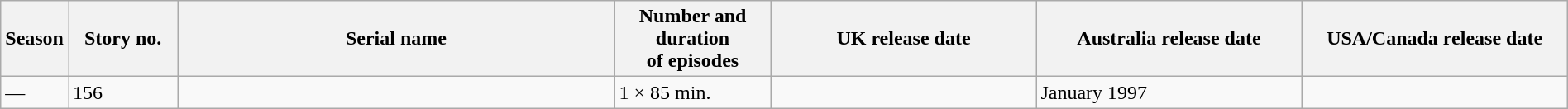<table class="wikitable sortable" style="width:100%;">
<tr>
<th style="width:4%;">Season</th>
<th style="width:7%;">Story no.</th>
<th style="width:28%;">Serial name</th>
<th style="width:10%;">Number and duration<br>of episodes</th>
<th style="width:17%;">UK release date</th>
<th style="width:17%;">Australia  release date</th>
<th style="width:17%;">USA/Canada release date</th>
</tr>
<tr>
<td>—</td>
<td>156</td>
<td><em></em></td>
<td>1 × 85 min.</td>
<td></td>
<td data-sort-value="1997-01">January 1997</td>
<td></td>
</tr>
</table>
